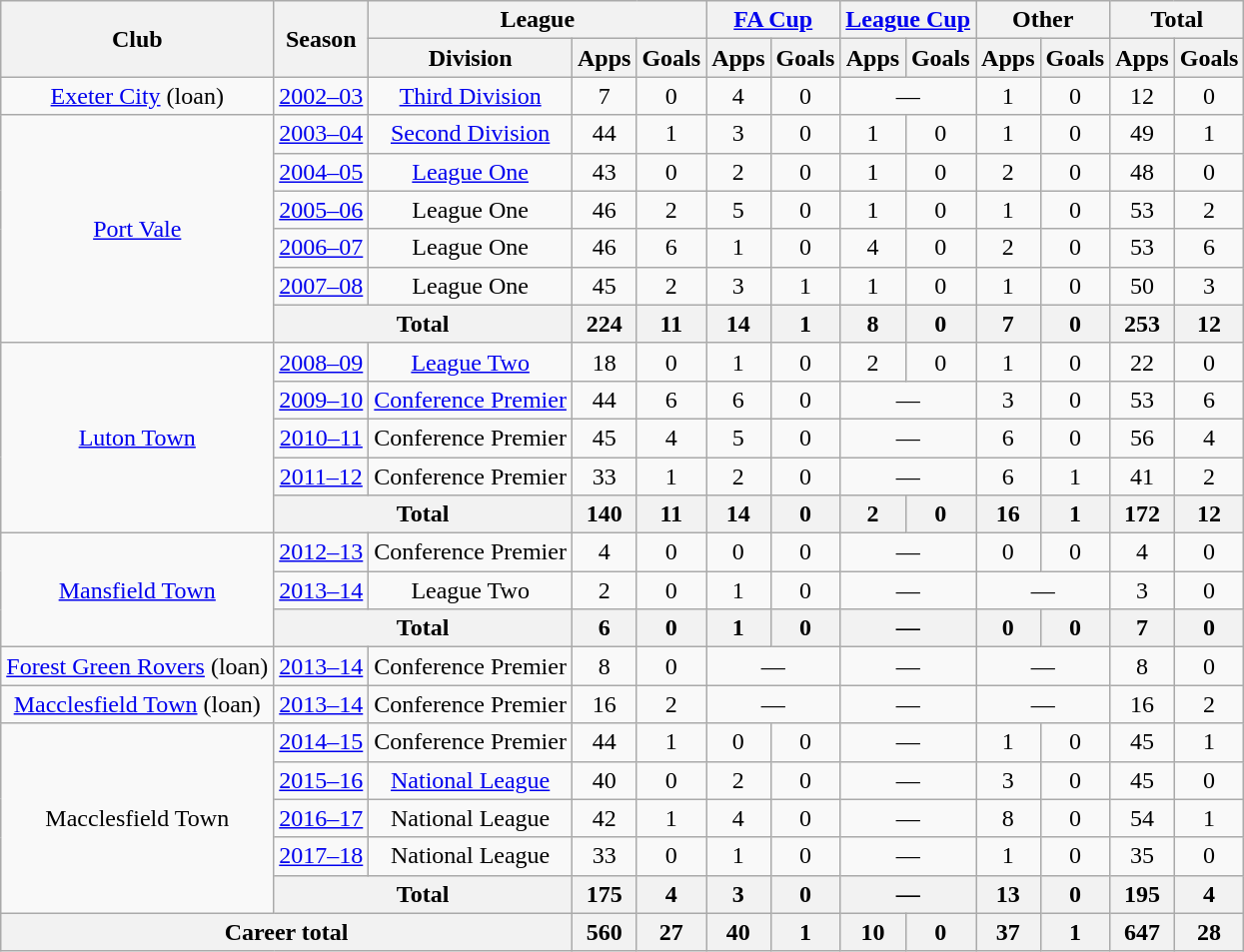<table class="wikitable" style="text-align:center;">
<tr>
<th rowspan="2">Club</th>
<th rowspan="2">Season</th>
<th colspan="3">League</th>
<th colspan="2"><a href='#'>FA Cup</a></th>
<th colspan="2"><a href='#'>League Cup</a></th>
<th colspan="2">Other</th>
<th colspan="2">Total</th>
</tr>
<tr>
<th>Division</th>
<th>Apps</th>
<th>Goals</th>
<th>Apps</th>
<th>Goals</th>
<th>Apps</th>
<th>Goals</th>
<th>Apps</th>
<th>Goals</th>
<th>Apps</th>
<th>Goals</th>
</tr>
<tr>
<td><a href='#'>Exeter City</a> (loan)</td>
<td><a href='#'>2002–03</a></td>
<td><a href='#'>Third Division</a></td>
<td>7</td>
<td>0</td>
<td>4</td>
<td>0</td>
<td colspan="2">—</td>
<td>1</td>
<td>0</td>
<td>12</td>
<td>0</td>
</tr>
<tr>
<td rowspan="6"><a href='#'>Port Vale</a></td>
<td><a href='#'>2003–04</a></td>
<td><a href='#'>Second Division</a></td>
<td>44</td>
<td>1</td>
<td>3</td>
<td>0</td>
<td>1</td>
<td>0</td>
<td>1</td>
<td>0</td>
<td>49</td>
<td>1</td>
</tr>
<tr>
<td><a href='#'>2004–05</a></td>
<td><a href='#'>League One</a></td>
<td>43</td>
<td>0</td>
<td>2</td>
<td>0</td>
<td>1</td>
<td>0</td>
<td>2</td>
<td>0</td>
<td>48</td>
<td>0</td>
</tr>
<tr>
<td><a href='#'>2005–06</a></td>
<td>League One</td>
<td>46</td>
<td>2</td>
<td>5</td>
<td>0</td>
<td>1</td>
<td>0</td>
<td>1</td>
<td>0</td>
<td>53</td>
<td>2</td>
</tr>
<tr>
<td><a href='#'>2006–07</a></td>
<td>League One</td>
<td>46</td>
<td>6</td>
<td>1</td>
<td>0</td>
<td>4</td>
<td>0</td>
<td>2</td>
<td>0</td>
<td>53</td>
<td>6</td>
</tr>
<tr>
<td><a href='#'>2007–08</a></td>
<td>League One</td>
<td>45</td>
<td>2</td>
<td>3</td>
<td>1</td>
<td>1</td>
<td>0</td>
<td>1</td>
<td>0</td>
<td>50</td>
<td>3</td>
</tr>
<tr>
<th colspan="2">Total</th>
<th>224</th>
<th>11</th>
<th>14</th>
<th>1</th>
<th>8</th>
<th>0</th>
<th>7</th>
<th>0</th>
<th>253</th>
<th>12</th>
</tr>
<tr>
<td rowspan="5"><a href='#'>Luton Town</a></td>
<td><a href='#'>2008–09</a></td>
<td><a href='#'>League Two</a></td>
<td>18</td>
<td>0</td>
<td>1</td>
<td>0</td>
<td>2</td>
<td>0</td>
<td>1</td>
<td>0</td>
<td>22</td>
<td>0</td>
</tr>
<tr>
<td><a href='#'>2009–10</a></td>
<td><a href='#'>Conference Premier</a></td>
<td>44</td>
<td>6</td>
<td>6</td>
<td>0</td>
<td colspan="2">—</td>
<td>3</td>
<td>0</td>
<td>53</td>
<td>6</td>
</tr>
<tr>
<td><a href='#'>2010–11</a></td>
<td>Conference Premier</td>
<td>45</td>
<td>4</td>
<td>5</td>
<td>0</td>
<td colspan="2">—</td>
<td>6</td>
<td>0</td>
<td>56</td>
<td>4</td>
</tr>
<tr>
<td><a href='#'>2011–12</a></td>
<td>Conference Premier</td>
<td>33</td>
<td>1</td>
<td>2</td>
<td>0</td>
<td colspan="2">—</td>
<td>6</td>
<td>1</td>
<td>41</td>
<td>2</td>
</tr>
<tr>
<th colspan="2">Total</th>
<th>140</th>
<th>11</th>
<th>14</th>
<th>0</th>
<th>2</th>
<th>0</th>
<th>16</th>
<th>1</th>
<th>172</th>
<th>12</th>
</tr>
<tr>
<td rowspan="3"><a href='#'>Mansfield Town</a></td>
<td><a href='#'>2012–13</a></td>
<td>Conference Premier</td>
<td>4</td>
<td>0</td>
<td>0</td>
<td>0</td>
<td colspan="2">—</td>
<td>0</td>
<td>0</td>
<td>4</td>
<td>0</td>
</tr>
<tr>
<td><a href='#'>2013–14</a></td>
<td>League Two</td>
<td>2</td>
<td>0</td>
<td>1</td>
<td>0</td>
<td colspan="2">—</td>
<td colspan="2">—</td>
<td>3</td>
<td>0</td>
</tr>
<tr>
<th colspan="2">Total</th>
<th>6</th>
<th>0</th>
<th>1</th>
<th>0</th>
<th colspan="2">—</th>
<th>0</th>
<th>0</th>
<th>7</th>
<th>0</th>
</tr>
<tr>
<td><a href='#'>Forest Green Rovers</a> (loan)</td>
<td><a href='#'>2013–14</a></td>
<td>Conference Premier</td>
<td>8</td>
<td>0</td>
<td colspan="2">—</td>
<td colspan="2">—</td>
<td colspan="2">—</td>
<td>8</td>
<td>0</td>
</tr>
<tr>
<td><a href='#'>Macclesfield Town</a> (loan)</td>
<td><a href='#'>2013–14</a></td>
<td>Conference Premier</td>
<td>16</td>
<td>2</td>
<td colspan="2">—</td>
<td colspan="2">—</td>
<td colspan="2">—</td>
<td>16</td>
<td>2</td>
</tr>
<tr>
<td rowspan="5">Macclesfield Town</td>
<td><a href='#'>2014–15</a></td>
<td>Conference Premier</td>
<td>44</td>
<td>1</td>
<td>0</td>
<td>0</td>
<td colspan="2">—</td>
<td>1</td>
<td>0</td>
<td>45</td>
<td>1</td>
</tr>
<tr>
<td><a href='#'>2015–16</a></td>
<td><a href='#'>National League</a></td>
<td>40</td>
<td>0</td>
<td>2</td>
<td>0</td>
<td colspan="2">—</td>
<td>3</td>
<td>0</td>
<td>45</td>
<td>0</td>
</tr>
<tr>
<td><a href='#'>2016–17</a></td>
<td>National League</td>
<td>42</td>
<td>1</td>
<td>4</td>
<td>0</td>
<td colspan="2">—</td>
<td>8</td>
<td>0</td>
<td>54</td>
<td>1</td>
</tr>
<tr>
<td><a href='#'>2017–18</a></td>
<td>National League</td>
<td>33</td>
<td>0</td>
<td>1</td>
<td>0</td>
<td colspan="2">—</td>
<td>1</td>
<td>0</td>
<td>35</td>
<td>0</td>
</tr>
<tr>
<th colspan="2">Total</th>
<th>175</th>
<th>4</th>
<th>3</th>
<th>0</th>
<th colspan="2">—</th>
<th>13</th>
<th>0</th>
<th>195</th>
<th>4</th>
</tr>
<tr>
<th colspan="3">Career total</th>
<th>560</th>
<th>27</th>
<th>40</th>
<th>1</th>
<th>10</th>
<th>0</th>
<th>37</th>
<th>1</th>
<th>647</th>
<th>28</th>
</tr>
</table>
